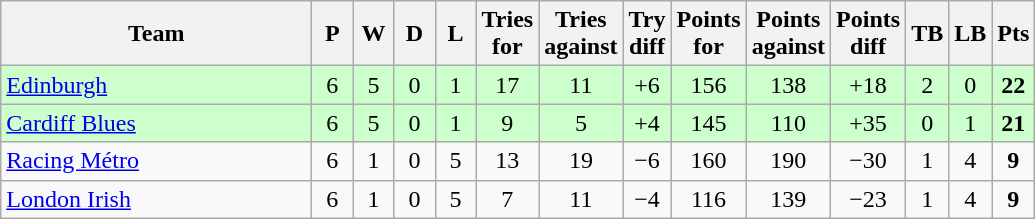<table class="wikitable" style="text-align: center;">
<tr>
<th style="width:200px;">Team</th>
<th width="20">P</th>
<th width="20">W</th>
<th width="20">D</th>
<th width="20">L</th>
<th width="20">Tries for</th>
<th width="20">Tries against</th>
<th width="20">Try diff</th>
<th width="20">Points for</th>
<th width="20">Points against</th>
<th width="25">Points diff</th>
<th width="20">TB</th>
<th width="20">LB</th>
<th width="20">Pts</th>
</tr>
<tr style="background:#cfc;">
<td align=left> <a href='#'>Edinburgh</a></td>
<td>6</td>
<td>5</td>
<td>0</td>
<td>1</td>
<td>17</td>
<td>11</td>
<td>+6</td>
<td>156</td>
<td>138</td>
<td>+18</td>
<td>2</td>
<td>0</td>
<td><strong>22</strong></td>
</tr>
<tr style="background:#cfc;">
<td align=left> <a href='#'>Cardiff Blues</a></td>
<td>6</td>
<td>5</td>
<td>0</td>
<td>1</td>
<td>9</td>
<td>5</td>
<td>+4</td>
<td>145</td>
<td>110</td>
<td>+35</td>
<td>0</td>
<td>1</td>
<td><strong>21</strong></td>
</tr>
<tr>
<td align=left> <a href='#'>Racing Métro</a></td>
<td>6</td>
<td>1</td>
<td>0</td>
<td>5</td>
<td>13</td>
<td>19</td>
<td>−6</td>
<td>160</td>
<td>190</td>
<td>−30</td>
<td>1</td>
<td>4</td>
<td><strong>9</strong></td>
</tr>
<tr>
<td align=left> <a href='#'>London Irish</a></td>
<td>6</td>
<td>1</td>
<td>0</td>
<td>5</td>
<td>7</td>
<td>11</td>
<td>−4</td>
<td>116</td>
<td>139</td>
<td>−23</td>
<td>1</td>
<td>4</td>
<td><strong>9</strong></td>
</tr>
</table>
